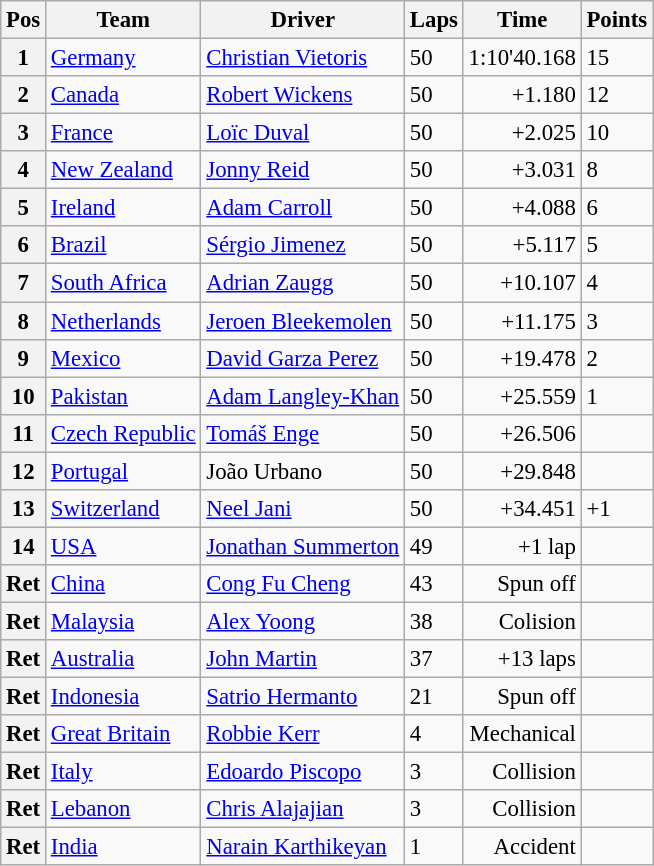<table class="wikitable" style="font-size:95%">
<tr>
<th>Pos</th>
<th>Team</th>
<th>Driver</th>
<th>Laps</th>
<th>Time</th>
<th>Points</th>
</tr>
<tr>
<th>1</th>
<td> <a href='#'>Germany</a></td>
<td><a href='#'>Christian Vietoris</a></td>
<td>50</td>
<td>1:10'40.168</td>
<td>15</td>
</tr>
<tr>
<th>2</th>
<td> <a href='#'>Canada</a></td>
<td><a href='#'>Robert Wickens</a></td>
<td>50</td>
<td align=right>+1.180</td>
<td>12</td>
</tr>
<tr>
<th>3</th>
<td> <a href='#'>France</a></td>
<td><a href='#'>Loïc Duval</a></td>
<td>50</td>
<td align=right>+2.025</td>
<td>10</td>
</tr>
<tr>
<th>4</th>
<td> <a href='#'>New Zealand</a></td>
<td><a href='#'>Jonny Reid</a></td>
<td>50</td>
<td align=right>+3.031</td>
<td>8</td>
</tr>
<tr>
<th>5</th>
<td> <a href='#'>Ireland</a></td>
<td><a href='#'>Adam Carroll</a></td>
<td>50</td>
<td align=right>+4.088</td>
<td>6</td>
</tr>
<tr>
<th>6</th>
<td> <a href='#'>Brazil</a></td>
<td><a href='#'>Sérgio Jimenez</a></td>
<td>50</td>
<td align=right>+5.117</td>
<td>5</td>
</tr>
<tr>
<th>7</th>
<td> <a href='#'>South Africa</a></td>
<td><a href='#'>Adrian Zaugg</a></td>
<td>50</td>
<td align=right>+10.107</td>
<td>4</td>
</tr>
<tr>
<th>8</th>
<td> <a href='#'>Netherlands</a></td>
<td><a href='#'>Jeroen Bleekemolen</a></td>
<td>50</td>
<td align=right>+11.175</td>
<td>3</td>
</tr>
<tr>
<th>9</th>
<td> <a href='#'>Mexico</a></td>
<td><a href='#'>David Garza Perez</a></td>
<td>50</td>
<td align=right>+19.478</td>
<td>2</td>
</tr>
<tr>
<th>10</th>
<td> <a href='#'>Pakistan</a></td>
<td><a href='#'>Adam Langley-Khan</a></td>
<td>50</td>
<td align=right>+25.559</td>
<td>1</td>
</tr>
<tr>
<th>11</th>
<td> <a href='#'>Czech Republic</a></td>
<td><a href='#'>Tomáš Enge</a></td>
<td>50</td>
<td align=right>+26.506</td>
<td></td>
</tr>
<tr>
<th>12</th>
<td> <a href='#'>Portugal</a></td>
<td>João Urbano</td>
<td>50</td>
<td align=right>+29.848</td>
<td></td>
</tr>
<tr>
<th>13</th>
<td> <a href='#'>Switzerland</a></td>
<td><a href='#'>Neel Jani</a></td>
<td>50</td>
<td align=right>+34.451</td>
<td>+1</td>
</tr>
<tr>
<th>14</th>
<td> <a href='#'>USA</a></td>
<td><a href='#'>Jonathan Summerton</a></td>
<td>49</td>
<td align=right>+1 lap</td>
<td></td>
</tr>
<tr>
<th>Ret</th>
<td> <a href='#'>China</a></td>
<td><a href='#'>Cong Fu Cheng</a></td>
<td>43</td>
<td align=right>Spun off</td>
<td></td>
</tr>
<tr>
<th>Ret</th>
<td> <a href='#'>Malaysia</a></td>
<td><a href='#'>Alex Yoong</a></td>
<td>38</td>
<td align=right>Colision</td>
<td></td>
</tr>
<tr>
<th>Ret</th>
<td> <a href='#'>Australia</a></td>
<td><a href='#'>John Martin</a></td>
<td>37</td>
<td align=right>+13 laps</td>
<td></td>
</tr>
<tr>
<th>Ret</th>
<td> <a href='#'>Indonesia</a></td>
<td><a href='#'>Satrio Hermanto</a></td>
<td>21</td>
<td align=right>Spun off</td>
<td></td>
</tr>
<tr>
<th>Ret</th>
<td> <a href='#'>Great Britain</a></td>
<td><a href='#'>Robbie Kerr</a></td>
<td>4</td>
<td align=right>Mechanical</td>
<td></td>
</tr>
<tr>
<th>Ret</th>
<td> <a href='#'>Italy</a></td>
<td><a href='#'>Edoardo Piscopo</a></td>
<td>3</td>
<td align=right>Collision</td>
<td></td>
</tr>
<tr>
<th>Ret</th>
<td> <a href='#'>Lebanon</a></td>
<td><a href='#'>Chris Alajajian</a></td>
<td>3</td>
<td align=right>Collision</td>
<td></td>
</tr>
<tr>
<th>Ret</th>
<td> <a href='#'>India</a></td>
<td><a href='#'>Narain Karthikeyan</a></td>
<td>1</td>
<td align=right>Accident</td>
<td></td>
</tr>
</table>
